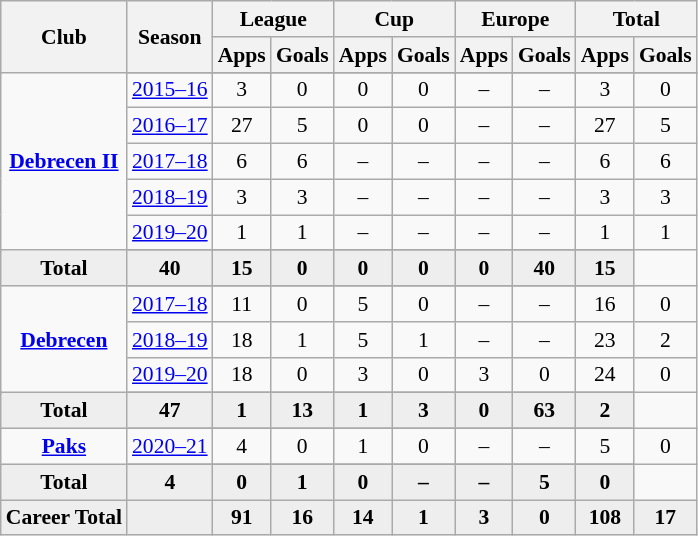<table class="wikitable" style="font-size:90%; text-align: center;">
<tr>
<th rowspan="2">Club</th>
<th rowspan="2">Season</th>
<th colspan="2">League</th>
<th colspan="2">Cup</th>
<th colspan="2">Europe</th>
<th colspan="2">Total</th>
</tr>
<tr>
<th>Apps</th>
<th>Goals</th>
<th>Apps</th>
<th>Goals</th>
<th>Apps</th>
<th>Goals</th>
<th>Apps</th>
<th>Goals</th>
</tr>
<tr ||-||-||-|->
<td rowspan="7" valign="center"><strong><a href='#'>Debrecen II</a></strong></td>
</tr>
<tr>
<td><a href='#'>2015–16</a></td>
<td>3</td>
<td>0</td>
<td>0</td>
<td>0</td>
<td>–</td>
<td>–</td>
<td>3</td>
<td>0</td>
</tr>
<tr>
<td><a href='#'>2016–17</a></td>
<td>27</td>
<td>5</td>
<td>0</td>
<td>0</td>
<td>–</td>
<td>–</td>
<td>27</td>
<td>5</td>
</tr>
<tr>
<td><a href='#'>2017–18</a></td>
<td>6</td>
<td>6</td>
<td>–</td>
<td>–</td>
<td>–</td>
<td>–</td>
<td>6</td>
<td>6</td>
</tr>
<tr>
<td><a href='#'>2018–19</a></td>
<td>3</td>
<td>3</td>
<td>–</td>
<td>–</td>
<td>–</td>
<td>–</td>
<td>3</td>
<td>3</td>
</tr>
<tr>
<td><a href='#'>2019–20</a></td>
<td>1</td>
<td>1</td>
<td>–</td>
<td>–</td>
<td>–</td>
<td>–</td>
<td>1</td>
<td>1</td>
</tr>
<tr>
</tr>
<tr style="font-weight:bold; background-color:#eeeeee;">
<td>Total</td>
<td>40</td>
<td>15</td>
<td>0</td>
<td>0</td>
<td>0</td>
<td>0</td>
<td>40</td>
<td>15</td>
</tr>
<tr>
<td rowspan="5" valign="center"><strong><a href='#'>Debrecen</a></strong></td>
</tr>
<tr>
<td><a href='#'>2017–18</a></td>
<td>11</td>
<td>0</td>
<td>5</td>
<td>0</td>
<td>–</td>
<td>–</td>
<td>16</td>
<td>0</td>
</tr>
<tr>
<td><a href='#'>2018–19</a></td>
<td>18</td>
<td>1</td>
<td>5</td>
<td>1</td>
<td>–</td>
<td>–</td>
<td>23</td>
<td>2</td>
</tr>
<tr>
<td><a href='#'>2019–20</a></td>
<td>18</td>
<td>0</td>
<td>3</td>
<td>0</td>
<td>3</td>
<td>0</td>
<td>24</td>
<td>0</td>
</tr>
<tr>
</tr>
<tr style="font-weight:bold; background-color:#eeeeee;">
<td>Total</td>
<td>47</td>
<td>1</td>
<td>13</td>
<td>1</td>
<td>3</td>
<td>0</td>
<td>63</td>
<td>2</td>
</tr>
<tr>
<td rowspan="3" valign="center"><strong><a href='#'>Paks</a></strong></td>
</tr>
<tr>
<td><a href='#'>2020–21</a></td>
<td>4</td>
<td>0</td>
<td>1</td>
<td>0</td>
<td>–</td>
<td>–</td>
<td>5</td>
<td>0</td>
</tr>
<tr>
</tr>
<tr style="font-weight:bold; background-color:#eeeeee;">
<td>Total</td>
<td>4</td>
<td>0</td>
<td>1</td>
<td>0</td>
<td>–</td>
<td>–</td>
<td>5</td>
<td>0</td>
</tr>
<tr style="font-weight:bold; background-color:#eeeeee;">
<td rowspan="1" valign="top"><strong>Career Total</strong></td>
<td></td>
<td><strong>91</strong></td>
<td><strong>16</strong></td>
<td><strong>14</strong></td>
<td><strong>1</strong></td>
<td><strong>3</strong></td>
<td><strong>0</strong></td>
<td><strong>108</strong></td>
<td><strong>17</strong></td>
</tr>
</table>
